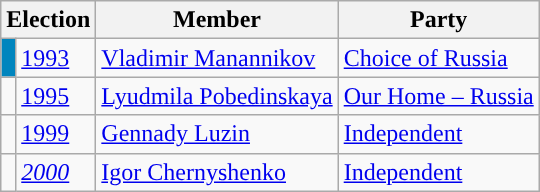<table class="wikitable">
<tr>
<th colspan="2">Election</th>
<th>Member</th>
<th>Party</th>
</tr>
<tr>
<td style="background-color:#0085BE"></td>
<td><a href='#'>1993</a></td>
<td><a href='#'>Vladimir Manannikov</a></td>
<td><a href='#'>Choice of Russia</a></td>
</tr>
<tr>
<td style="background-color: "></td>
<td><a href='#'>1995</a></td>
<td><a href='#'>Lyudmila Pobedinskaya</a></td>
<td><a href='#'>Our Home – Russia</a></td>
</tr>
<tr>
<td style="background-color: "></td>
<td><a href='#'>1999</a></td>
<td><a href='#'>Gennady Luzin</a></td>
<td><a href='#'>Independent</a></td>
</tr>
<tr>
<td style="background-color: "></td>
<td><em><a href='#'>2000</a></em></td>
<td><a href='#'>Igor Chernyshenko</a></td>
<td><a href='#'>Independent</a></td>
</tr>
</table>
